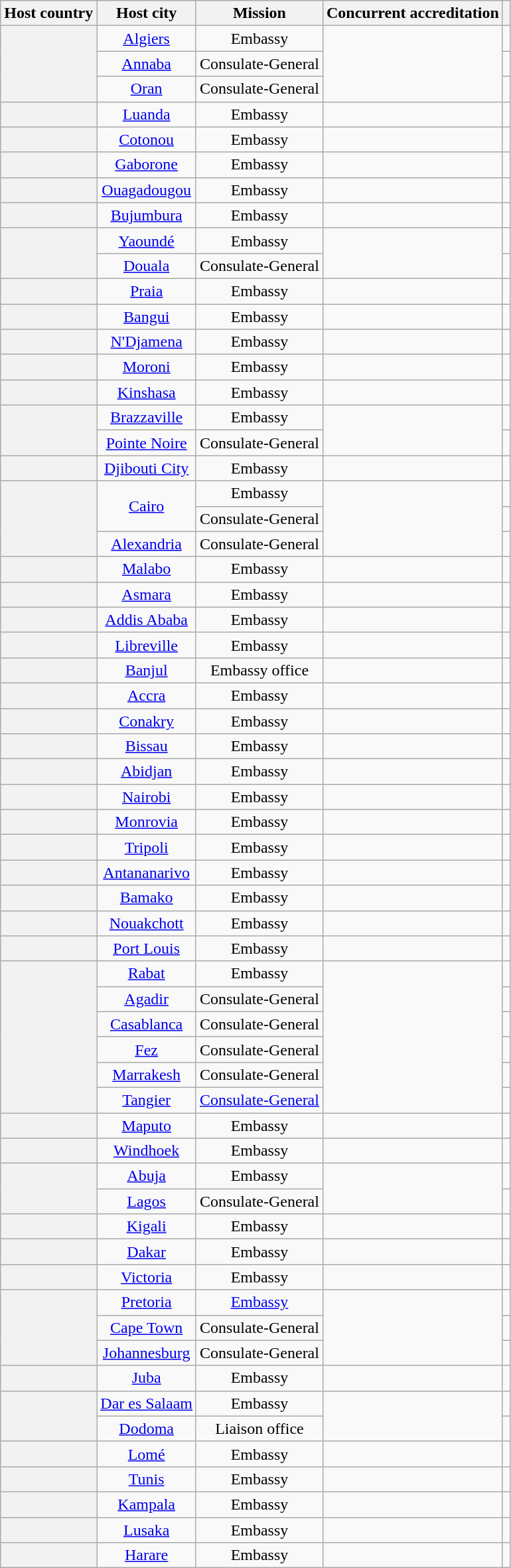<table class="wikitable plainrowheaders" style="text-align:center;">
<tr>
<th scope="col">Host country</th>
<th scope="col">Host city</th>
<th scope="col">Mission</th>
<th scope="col">Concurrent accreditation</th>
<th scope="col"></th>
</tr>
<tr>
<th scope="row" rowspan="3"></th>
<td><a href='#'>Algiers</a></td>
<td>Embassy</td>
<td rowspan="3"></td>
<td></td>
</tr>
<tr>
<td><a href='#'>Annaba</a></td>
<td>Consulate-General</td>
<td></td>
</tr>
<tr>
<td><a href='#'>Oran</a></td>
<td>Consulate-General</td>
<td></td>
</tr>
<tr>
<th scope="row"></th>
<td><a href='#'>Luanda</a></td>
<td>Embassy</td>
<td></td>
<td></td>
</tr>
<tr>
<th scope="row"></th>
<td><a href='#'>Cotonou</a></td>
<td>Embassy</td>
<td></td>
<td></td>
</tr>
<tr>
<th scope="row"></th>
<td><a href='#'>Gaborone</a></td>
<td>Embassy</td>
<td></td>
<td></td>
</tr>
<tr>
<th scope="row"></th>
<td><a href='#'>Ouagadougou</a></td>
<td>Embassy</td>
<td></td>
<td></td>
</tr>
<tr>
<th scope="row"></th>
<td><a href='#'>Bujumbura</a></td>
<td>Embassy</td>
<td></td>
<td></td>
</tr>
<tr>
<th scope="row" rowspan="2"></th>
<td><a href='#'>Yaoundé</a></td>
<td>Embassy</td>
<td rowspan="2"></td>
<td></td>
</tr>
<tr>
<td><a href='#'>Douala</a></td>
<td>Consulate-General</td>
<td></td>
</tr>
<tr>
<th scope="row"></th>
<td><a href='#'>Praia</a></td>
<td>Embassy</td>
<td></td>
<td></td>
</tr>
<tr>
<th scope="row"></th>
<td><a href='#'>Bangui</a></td>
<td>Embassy</td>
<td></td>
<td></td>
</tr>
<tr>
<th scope="row"></th>
<td><a href='#'>N'Djamena</a></td>
<td>Embassy</td>
<td></td>
<td></td>
</tr>
<tr>
<th scope="row"></th>
<td><a href='#'>Moroni</a></td>
<td>Embassy</td>
<td></td>
<td></td>
</tr>
<tr>
<th scope="row"></th>
<td><a href='#'>Kinshasa</a></td>
<td>Embassy</td>
<td></td>
<td></td>
</tr>
<tr>
<th scope="row" rowspan="2"></th>
<td><a href='#'>Brazzaville</a></td>
<td>Embassy</td>
<td rowspan="2"></td>
<td></td>
</tr>
<tr>
<td><a href='#'>Pointe Noire</a></td>
<td>Consulate-General</td>
<td></td>
</tr>
<tr>
<th scope="row"></th>
<td><a href='#'>Djibouti City</a></td>
<td>Embassy</td>
<td></td>
<td></td>
</tr>
<tr>
<th scope="row" rowspan="3"></th>
<td rowspan="2"><a href='#'>Cairo</a></td>
<td>Embassy</td>
<td rowspan="3"></td>
<td></td>
</tr>
<tr>
<td>Consulate-General</td>
<td></td>
</tr>
<tr>
<td><a href='#'>Alexandria</a></td>
<td>Consulate-General</td>
<td></td>
</tr>
<tr>
<th scope="row"></th>
<td><a href='#'>Malabo</a></td>
<td>Embassy</td>
<td></td>
<td></td>
</tr>
<tr>
<th scope="row"></th>
<td><a href='#'>Asmara</a></td>
<td>Embassy</td>
<td></td>
<td></td>
</tr>
<tr>
<th scope="row"></th>
<td><a href='#'>Addis Ababa</a></td>
<td>Embassy</td>
<td></td>
<td></td>
</tr>
<tr>
<th scope="row"></th>
<td><a href='#'>Libreville</a></td>
<td>Embassy</td>
<td></td>
<td></td>
</tr>
<tr>
<th scope="row"></th>
<td><a href='#'>Banjul</a></td>
<td>Embassy office</td>
<td></td>
<td></td>
</tr>
<tr>
<th scope="row"></th>
<td><a href='#'>Accra</a></td>
<td>Embassy</td>
<td></td>
<td></td>
</tr>
<tr>
<th scope="row"></th>
<td><a href='#'>Conakry</a></td>
<td>Embassy</td>
<td></td>
<td></td>
</tr>
<tr>
<th scope="row"></th>
<td><a href='#'>Bissau</a></td>
<td>Embassy</td>
<td></td>
<td></td>
</tr>
<tr>
<th scope="row"></th>
<td><a href='#'>Abidjan</a></td>
<td>Embassy</td>
<td></td>
<td></td>
</tr>
<tr>
<th scope="row"></th>
<td><a href='#'>Nairobi</a></td>
<td>Embassy</td>
<td></td>
<td></td>
</tr>
<tr>
<th scope="row"></th>
<td><a href='#'>Monrovia</a></td>
<td>Embassy</td>
<td></td>
<td></td>
</tr>
<tr>
<th scope="row"></th>
<td><a href='#'>Tripoli</a></td>
<td>Embassy</td>
<td></td>
<td></td>
</tr>
<tr>
<th scope="row"></th>
<td><a href='#'>Antananarivo</a></td>
<td>Embassy</td>
<td></td>
<td></td>
</tr>
<tr>
<th scope="row"></th>
<td><a href='#'>Bamako</a></td>
<td>Embassy</td>
<td></td>
<td></td>
</tr>
<tr>
<th scope="row"></th>
<td><a href='#'>Nouakchott</a></td>
<td>Embassy</td>
<td></td>
<td></td>
</tr>
<tr>
<th scope="row"></th>
<td><a href='#'>Port Louis</a></td>
<td>Embassy</td>
<td></td>
<td></td>
</tr>
<tr>
<th scope="row" rowspan="6"></th>
<td><a href='#'>Rabat</a></td>
<td>Embassy</td>
<td rowspan="6"></td>
<td></td>
</tr>
<tr>
<td><a href='#'>Agadir</a></td>
<td>Consulate-General</td>
<td></td>
</tr>
<tr>
<td><a href='#'>Casablanca</a></td>
<td>Consulate-General</td>
<td></td>
</tr>
<tr>
<td><a href='#'>Fez</a></td>
<td>Consulate-General</td>
<td></td>
</tr>
<tr>
<td><a href='#'>Marrakesh</a></td>
<td>Consulate-General</td>
<td></td>
</tr>
<tr>
<td><a href='#'>Tangier</a></td>
<td><a href='#'>Consulate-General</a></td>
<td></td>
</tr>
<tr>
<th scope="row"></th>
<td><a href='#'>Maputo</a></td>
<td>Embassy</td>
<td></td>
<td></td>
</tr>
<tr>
<th scope="row"></th>
<td><a href='#'>Windhoek</a></td>
<td>Embassy</td>
<td></td>
<td></td>
</tr>
<tr>
<th scope="row" rowspan="2"></th>
<td><a href='#'>Abuja</a></td>
<td>Embassy</td>
<td rowspan="2"></td>
<td></td>
</tr>
<tr>
<td><a href='#'>Lagos</a></td>
<td>Consulate-General</td>
<td></td>
</tr>
<tr>
<th scope="row"></th>
<td><a href='#'>Kigali</a></td>
<td>Embassy</td>
<td></td>
<td></td>
</tr>
<tr>
<th scope="row"></th>
<td><a href='#'>Dakar</a></td>
<td>Embassy</td>
<td></td>
<td></td>
</tr>
<tr>
<th scope="row"></th>
<td><a href='#'>Victoria</a></td>
<td>Embassy</td>
<td></td>
<td></td>
</tr>
<tr>
<th scope="row" rowspan="3"></th>
<td><a href='#'>Pretoria</a></td>
<td><a href='#'>Embassy</a></td>
<td rowspan="3"></td>
<td></td>
</tr>
<tr>
<td><a href='#'>Cape Town</a></td>
<td>Consulate-General</td>
<td></td>
</tr>
<tr>
<td><a href='#'>Johannesburg</a></td>
<td>Consulate-General</td>
<td></td>
</tr>
<tr>
<th scope="row"></th>
<td><a href='#'>Juba</a></td>
<td>Embassy</td>
<td></td>
<td></td>
</tr>
<tr>
<th scope="row" rowspan="2"></th>
<td><a href='#'>Dar es Salaam</a></td>
<td>Embassy</td>
<td rowspan="2"></td>
<td></td>
</tr>
<tr>
<td><a href='#'>Dodoma</a></td>
<td>Liaison office</td>
<td></td>
</tr>
<tr>
<th scope="row"></th>
<td><a href='#'>Lomé</a></td>
<td>Embassy</td>
<td></td>
<td></td>
</tr>
<tr>
<th scope="row"></th>
<td><a href='#'>Tunis</a></td>
<td>Embassy</td>
<td></td>
<td></td>
</tr>
<tr>
<th scope="row"></th>
<td><a href='#'>Kampala</a></td>
<td>Embassy</td>
<td></td>
<td></td>
</tr>
<tr>
<th scope="row"></th>
<td><a href='#'>Lusaka</a></td>
<td>Embassy</td>
<td></td>
<td></td>
</tr>
<tr>
<th scope="row"></th>
<td><a href='#'>Harare</a></td>
<td>Embassy</td>
<td></td>
<td></td>
</tr>
</table>
